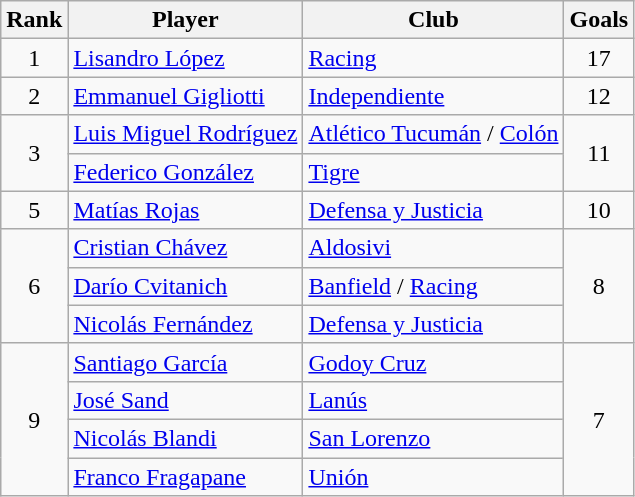<table class="wikitable">
<tr>
<th>Rank</th>
<th>Player</th>
<th>Club</th>
<th>Goals</th>
</tr>
<tr>
<td align=center>1</td>
<td> <a href='#'>Lisandro López</a></td>
<td><a href='#'>Racing</a></td>
<td align=center>17</td>
</tr>
<tr>
<td align=center>2</td>
<td> <a href='#'>Emmanuel Gigliotti</a></td>
<td><a href='#'>Independiente</a></td>
<td align=center>12</td>
</tr>
<tr>
<td align=center rowspan=2>3</td>
<td> <a href='#'>Luis Miguel Rodríguez</a></td>
<td><a href='#'>Atlético Tucumán</a> / <a href='#'>Colón</a></td>
<td align=center rowspan=2>11</td>
</tr>
<tr>
<td> <a href='#'>Federico González</a></td>
<td><a href='#'>Tigre</a></td>
</tr>
<tr>
<td align=center>5</td>
<td> <a href='#'>Matías Rojas</a></td>
<td><a href='#'>Defensa y Justicia</a></td>
<td align=center>10</td>
</tr>
<tr>
<td align=center rowspan=3>6</td>
<td> <a href='#'>Cristian Chávez</a></td>
<td><a href='#'>Aldosivi</a></td>
<td align=center rowspan=3>8</td>
</tr>
<tr>
<td> <a href='#'>Darío Cvitanich</a></td>
<td><a href='#'>Banfield</a> / <a href='#'>Racing</a></td>
</tr>
<tr>
<td> <a href='#'>Nicolás Fernández</a></td>
<td><a href='#'>Defensa y Justicia</a></td>
</tr>
<tr>
<td align=center rowspan=4>9</td>
<td> <a href='#'>Santiago García</a></td>
<td><a href='#'>Godoy Cruz</a></td>
<td align=center rowspan=4>7</td>
</tr>
<tr>
<td> <a href='#'>José Sand</a></td>
<td><a href='#'>Lanús</a></td>
</tr>
<tr>
<td> <a href='#'>Nicolás Blandi</a></td>
<td><a href='#'>San Lorenzo</a></td>
</tr>
<tr>
<td> <a href='#'>Franco Fragapane</a></td>
<td><a href='#'>Unión</a></td>
</tr>
</table>
